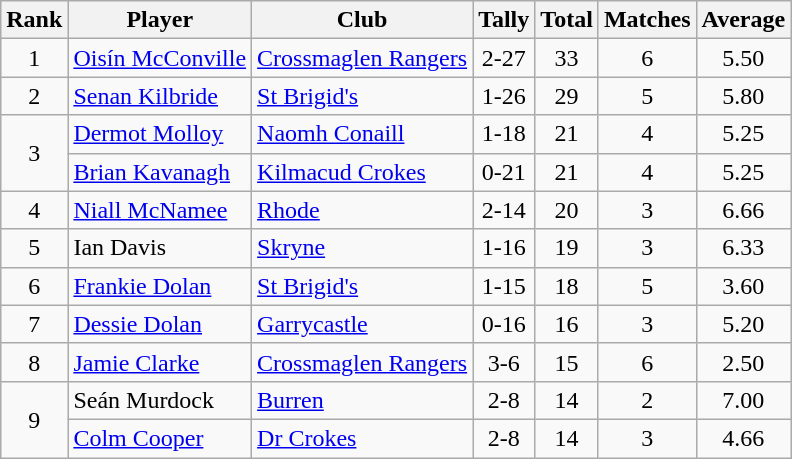<table class="wikitable">
<tr>
<th>Rank</th>
<th>Player</th>
<th>Club</th>
<th>Tally</th>
<th>Total</th>
<th>Matches</th>
<th>Average</th>
</tr>
<tr>
<td rowspan="1" style="text-align:center;">1</td>
<td><a href='#'>Oisín McConville</a></td>
<td><a href='#'>Crossmaglen Rangers</a></td>
<td align=center>2-27</td>
<td align=center>33</td>
<td align=center>6</td>
<td align=center>5.50</td>
</tr>
<tr>
<td rowspan="1" style="text-align:center;">2</td>
<td><a href='#'>Senan Kilbride</a></td>
<td><a href='#'>St Brigid's</a></td>
<td align=center>1-26</td>
<td align=center>29</td>
<td align=center>5</td>
<td align=center>5.80</td>
</tr>
<tr>
<td rowspan="2" style="text-align:center;">3</td>
<td><a href='#'>Dermot Molloy</a></td>
<td><a href='#'>Naomh Conaill</a></td>
<td align=center>1-18</td>
<td align=center>21</td>
<td align=center>4</td>
<td align=center>5.25</td>
</tr>
<tr>
<td><a href='#'>Brian Kavanagh</a></td>
<td><a href='#'>Kilmacud Crokes</a></td>
<td align=center>0-21</td>
<td align=center>21</td>
<td align=center>4</td>
<td align=center>5.25</td>
</tr>
<tr>
<td rowspan="1" style="text-align:center;">4</td>
<td><a href='#'>Niall McNamee</a></td>
<td><a href='#'>Rhode</a></td>
<td align=center>2-14</td>
<td align=center>20</td>
<td align=center>3</td>
<td align=center>6.66</td>
</tr>
<tr>
<td rowspan="1" style="text-align:center;">5</td>
<td>Ian Davis</td>
<td><a href='#'>Skryne</a></td>
<td align=center>1-16</td>
<td align=center>19</td>
<td align=center>3</td>
<td align=center>6.33</td>
</tr>
<tr>
<td rowspan="1" style="text-align:center;">6</td>
<td><a href='#'>Frankie Dolan</a></td>
<td><a href='#'>St Brigid's</a></td>
<td align=center>1-15</td>
<td align=center>18</td>
<td align=center>5</td>
<td align=center>3.60</td>
</tr>
<tr>
<td rowspan="1" style="text-align:center;">7</td>
<td><a href='#'>Dessie Dolan</a></td>
<td><a href='#'>Garrycastle</a></td>
<td align=center>0-16</td>
<td align=center>16</td>
<td align=center>3</td>
<td align=center>5.20</td>
</tr>
<tr>
<td rowspan="1" style="text-align:center;">8</td>
<td><a href='#'>Jamie Clarke</a></td>
<td><a href='#'>Crossmaglen Rangers</a></td>
<td align=center>3-6</td>
<td align=center>15</td>
<td align=center>6</td>
<td align=center>2.50</td>
</tr>
<tr>
<td rowspan="2" style="text-align:center;">9</td>
<td>Seán Murdock</td>
<td><a href='#'>Burren</a></td>
<td align=center>2-8</td>
<td align=center>14</td>
<td align=center>2</td>
<td align=center>7.00</td>
</tr>
<tr>
<td><a href='#'>Colm Cooper</a></td>
<td><a href='#'>Dr Crokes</a></td>
<td align=center>2-8</td>
<td align=center>14</td>
<td align=center>3</td>
<td align=center>4.66</td>
</tr>
</table>
